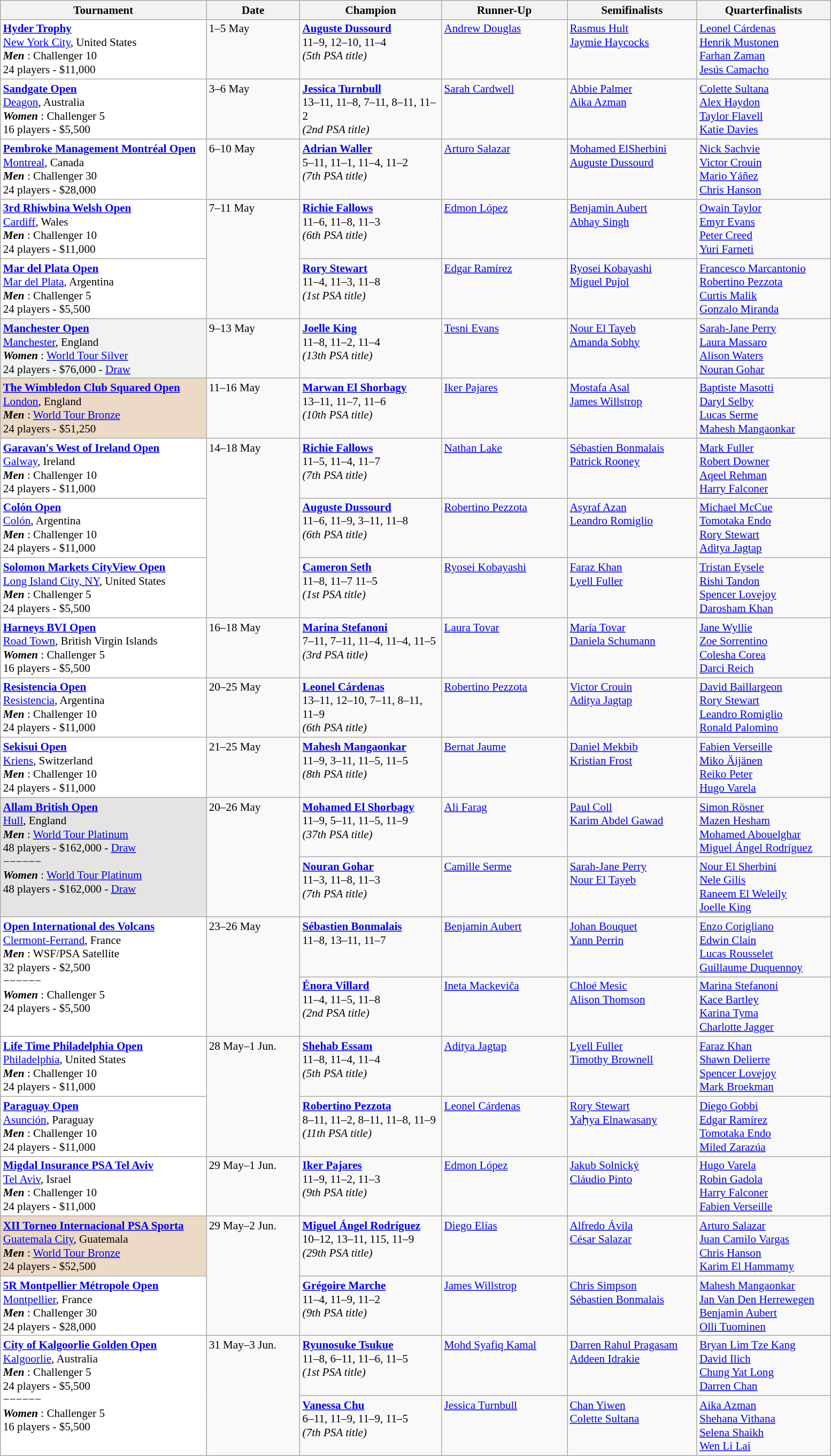<table class="wikitable" style="font-size:88%">
<tr>
<th width=250>Tournament</th>
<th width=110>Date</th>
<th width=170>Champion</th>
<th width=150>Runner-Up</th>
<th width=155>Semifinalists</th>
<th width=160>Quarterfinalists</th>
</tr>
<tr valign=top>
<td style="background:#fff;"><strong><a href='#'>Hyder Trophy</a></strong><br> <a href='#'>New York City</a>, United States<br><strong> <em>Men</em> </strong>: Challenger 10<br>24 players - $11,000</td>
<td>1–5 May</td>
<td> <strong><a href='#'>Auguste Dussourd</a></strong><br>11–9, 12–10, 11–4<br><em>(5th PSA title)</em></td>
<td> <a href='#'>Andrew Douglas</a></td>
<td> <a href='#'>Rasmus Hult</a><br> <a href='#'>Jaymie Haycocks</a></td>
<td> <a href='#'>Leonel Cárdenas</a><br> <a href='#'>Henrik Mustonen</a><br> <a href='#'>Farhan Zaman</a><br> <a href='#'>Jesús Camacho</a></td>
</tr>
<tr valign=top>
<td style="background:#fff;"><strong><a href='#'>Sandgate  Open</a></strong><br> <a href='#'>Deagon</a>, Australia<br><strong> <em>Women</em> </strong>: Challenger 5<br>16 players - $5,500</td>
<td>3–6 May</td>
<td> <strong><a href='#'>Jessica Turnbull</a></strong><br>13–11, 11–8, 7–11, 8–11, 11–2<br><em>(2nd PSA title)</em></td>
<td> <a href='#'>Sarah Cardwell</a></td>
<td> <a href='#'>Abbie Palmer</a><br> <a href='#'>Aika Azman</a></td>
<td> <a href='#'>Colette Sultana</a><br> <a href='#'>Alex Haydon</a><br> <a href='#'>Taylor Flavell</a><br> <a href='#'>Katie Davies</a></td>
</tr>
<tr valign=top>
<td style="background:#fff;"><strong><a href='#'>Pembroke Management Montréal Open</a></strong><br> <a href='#'>Montreal</a>, Canada<br><strong> <em>Men</em> </strong>: Challenger 30<br>24 players - $28,000</td>
<td>6–10 May</td>
<td> <strong><a href='#'>Adrian Waller</a></strong><br>5–11, 11–1, 11–4, 11–2<br><em>(7th PSA title)</em></td>
<td> <a href='#'>Arturo Salazar</a></td>
<td> <a href='#'>Mohamed ElSherbini</a><br> <a href='#'>Auguste Dussourd</a></td>
<td> <a href='#'>Nick Sachvie</a><br> <a href='#'>Victor Crouin</a><br> <a href='#'>Mario Yáñez</a><br> <a href='#'>Chris Hanson</a></td>
</tr>
<tr valign=top>
<td style="background:#fff;"><strong><a href='#'>3rd Rhiwbina Welsh Open</a></strong><br> <a href='#'>Cardiff</a>, Wales<br><strong> <em>Men</em> </strong>: Challenger 10<br>24 players - $11,000</td>
<td rowspan=2>7–11 May</td>
<td> <strong><a href='#'>Richie Fallows</a></strong><br>11–6, 11–8, 11–3<br><em>(6th PSA title)</em></td>
<td> <a href='#'>Edmon López</a></td>
<td> <a href='#'>Benjamin Aubert</a><br> <a href='#'>Abhay Singh</a></td>
<td> <a href='#'>Owain Taylor</a><br> <a href='#'>Emyr Evans</a><br> <a href='#'>Peter Creed</a><br> <a href='#'>Yuri Farneti</a></td>
</tr>
<tr valign=top>
<td style="background:#fff;"><strong><a href='#'>Mar del Plata Open</a></strong><br> <a href='#'>Mar del Plata</a>, Argentina<br><strong> <em>Men</em> </strong>: Challenger 5<br>24 players - $5,500</td>
<td> <strong><a href='#'>Rory Stewart</a></strong><br>11–4, 11–3, 11–8<br><em>(1st PSA title)</em></td>
<td> <a href='#'>Edgar Ramírez</a></td>
<td> <a href='#'>Ryosei Kobayashi</a><br> <a href='#'>Miguel Pujol</a></td>
<td> <a href='#'>Francesco Marcantonio</a><br> <a href='#'>Robertino Pezzota</a><br> <a href='#'>Curtis Malik</a><br> <a href='#'>Gonzalo Miranda</a></td>
</tr>
<tr valign=top>
<td style="background:#f2f2f2;"><strong><a href='#'>Manchester Open</a></strong><br> <a href='#'>Manchester</a>, England<br><strong> <em>Women</em> </strong>: <a href='#'>World Tour Silver</a><br>24 players - $76,000 - <a href='#'>Draw</a></td>
<td>9–13 May</td>
<td> <strong><a href='#'>Joelle King</a></strong><br>11–8, 11–2, 11–4<br><em>(13th PSA title)</em></td>
<td> <a href='#'>Tesni Evans</a></td>
<td> <a href='#'>Nour El Tayeb</a><br> <a href='#'>Amanda Sobhy</a></td>
<td> <a href='#'>Sarah-Jane Perry</a><br> <a href='#'>Laura Massaro</a><br> <a href='#'>Alison Waters</a><br> <a href='#'>Nouran Gohar</a></td>
</tr>
<tr valign=top>
<td style="background:#ecd9c6;"><strong><a href='#'>The Wimbledon Club Squared Open</a></strong><br> <a href='#'>London</a>, England<br><strong> <em>Men</em> </strong>: <a href='#'>World Tour Bronze</a><br>24 players - $51,250</td>
<td>11–16 May</td>
<td> <strong><a href='#'>Marwan El Shorbagy</a></strong><br>13–11, 11–7, 11–6<br><em>(10th PSA title)</em></td>
<td> <a href='#'>Iker Pajares</a></td>
<td> <a href='#'>Mostafa Asal</a><br> <a href='#'>James Willstrop</a></td>
<td> <a href='#'>Baptiste Masotti</a><br> <a href='#'>Daryl Selby</a><br> <a href='#'>Lucas Serme</a><br> <a href='#'>Mahesh Mangaonkar</a></td>
</tr>
<tr valign=top>
<td style="background:#fff;"><strong><a href='#'>Garavan's West of Ireland Open</a></strong><br> <a href='#'>Galway</a>, Ireland<br><strong> <em>Men</em> </strong>: Challenger 10<br>24 players - $11,000</td>
<td rowspan=3>14–18 May</td>
<td> <strong><a href='#'>Richie Fallows</a></strong><br>11–5, 11–4, 11–7<br><em>(7th PSA title)</em></td>
<td> <a href='#'>Nathan Lake</a></td>
<td> <a href='#'>Sébastien Bonmalais</a><br> <a href='#'>Patrick Rooney</a></td>
<td> <a href='#'>Mark Fuller</a><br> <a href='#'>Robert Downer</a><br> <a href='#'>Aqeel Rehman</a><br> <a href='#'>Harry Falconer</a></td>
</tr>
<tr valign=top>
<td style="background:#fff;"><strong><a href='#'>Colón Open</a></strong><br> <a href='#'>Colón</a>, Argentina<br><strong> <em>Men</em> </strong>: Challenger 10<br>24 players - $11,000</td>
<td> <strong><a href='#'>Auguste Dussourd</a></strong><br>11–6, 11–9, 3–11, 11–8<br><em>(6th PSA title)</em></td>
<td> <a href='#'>Robertino Pezzota</a></td>
<td> <a href='#'>Asyraf Azan</a><br> <a href='#'>Leandro Romiglio</a></td>
<td> <a href='#'>Michael McCue</a><br> <a href='#'>Tomotaka Endo</a><br> <a href='#'>Rory Stewart</a><br> <a href='#'>Aditya Jagtap</a></td>
</tr>
<tr valign=top>
<td style="background:#fff;"><strong><a href='#'>Solomon Markets CityView Open</a></strong><br> <a href='#'>Long Island City, NY</a>, United States<br><strong> <em>Men</em> </strong>: Challenger 5<br>24 players - $5,500</td>
<td> <strong><a href='#'>Cameron Seth</a></strong><br>11–8, 11–7 11–5<br><em>(1st PSA title)</em></td>
<td> <a href='#'>Ryosei Kobayashi</a></td>
<td> <a href='#'>Faraz Khan</a><br> <a href='#'>Lyell Fuller</a></td>
<td> <a href='#'>Tristan Eysele</a><br> <a href='#'>Rishi Tandon</a><br> <a href='#'>Spencer Lovejoy</a><br> <a href='#'>Darosham Khan</a></td>
</tr>
<tr valign=top>
<td style="background:#fff;"><strong><a href='#'>Harneys BVI Open</a></strong><br> <a href='#'>Road Town</a>, British Virgin Islands<br><strong> <em>Women</em> </strong>: Challenger 5<br>16 players - $5,500</td>
<td>16–18 May</td>
<td> <strong><a href='#'>Marina Stefanoni</a></strong><br>7–11, 7–11, 11–4, 11–4, 11–5<em><br>(3rd PSA title)</em></td>
<td> <a href='#'>Laura Tovar</a></td>
<td> <a href='#'>María Tovar</a><br> <a href='#'>Daniela Schumann</a></td>
<td> <a href='#'>Jane Wyllie</a><br> <a href='#'>Zoe Sorrentino</a><br> <a href='#'>Colesha Corea</a><br> <a href='#'>Darci Reich</a></td>
</tr>
<tr valign=top>
<td style="background:#fff;"><strong><a href='#'>Resistencia Open</a></strong><br> <a href='#'>Resistencia</a>, Argentina<br><strong> <em>Men</em> </strong>: Challenger 10<br>24 players - $11,000</td>
<td>20–25 May</td>
<td> <strong><a href='#'>Leonel Cárdenas</a></strong><br>13–11, 12–10, 7–11, 8–11, 11–9<br><em>(6th PSA title)</em></td>
<td> <a href='#'>Robertino Pezzota</a></td>
<td> <a href='#'>Victor Crouin</a><br> <a href='#'>Aditya Jagtap</a></td>
<td> <a href='#'>David Baillargeon</a><br> <a href='#'>Rory Stewart</a><br> <a href='#'>Leandro Romiglio</a><br> <a href='#'>Ronald Palomino</a></td>
</tr>
<tr valign=top>
<td style="background:#fff;"><strong><a href='#'>Sekisui Open</a></strong><br> <a href='#'>Kriens</a>, Switzerland<br><strong> <em>Men</em> </strong>: Challenger 10<br>24 players - $11,000</td>
<td>21–25 May</td>
<td> <strong><a href='#'>Mahesh Mangaonkar</a></strong><br>11–9, 3–11, 11–5, 11–5<br><em>(8th PSA title)</em></td>
<td> <a href='#'>Bernat Jaume</a></td>
<td> <a href='#'>Daniel Mekbib</a><br> <a href='#'>Kristian Frost</a></td>
<td> <a href='#'>Fabien Verseille</a><br> <a href='#'>Miko Äijänen</a><br> <a href='#'>Reiko Peter</a><br> <a href='#'>Hugo Varela</a></td>
</tr>
<tr valign=top>
<td rowspan=2 style="background:#E5E4E2;"><strong><a href='#'>Allam British Open</a></strong><br> <a href='#'>Hull</a>, England<br><strong> <em>Men</em> </strong>: <a href='#'>World Tour Platinum</a><br>48 players - $162,000 - <a href='#'>Draw</a><br>−−−−−−<br><strong> <em>Women</em> </strong>: <a href='#'>World Tour Platinum</a><br>48 players - $162,000 - <a href='#'>Draw</a></td>
<td rowspan=2>20–26 May</td>
<td> <strong><a href='#'>Mohamed El Shorbagy</a></strong><br>11–9, 5–11, 11–5, 11–9<br><em>(37th PSA title)</em></td>
<td> <a href='#'>Ali Farag</a></td>
<td> <a href='#'>Paul Coll</a><br> <a href='#'>Karim Abdel Gawad</a></td>
<td> <a href='#'>Simon Rösner</a><br> <a href='#'>Mazen Hesham</a><br> <a href='#'>Mohamed Abouelghar</a><br> <a href='#'>Miguel Ángel Rodríguez</a></td>
</tr>
<tr valign=top>
<td> <strong><a href='#'>Nouran Gohar</a></strong><br>11–3, 11–8, 11–3<br><em>(7th PSA title)</em></td>
<td> <a href='#'>Camille Serme</a></td>
<td> <a href='#'>Sarah-Jane Perry</a><br> <a href='#'>Nour El Tayeb</a></td>
<td> <a href='#'>Nour El Sherbini</a><br> <a href='#'>Nele Gilis</a><br> <a href='#'>Raneem El Weleily</a><br> <a href='#'>Joelle King</a></td>
</tr>
<tr valign=top>
<td rowspan=2 style="background:#fff;"><strong><a href='#'>Open International des Volcans</a></strong><br> <a href='#'>Clermont-Ferrand</a>, France<br><strong> <em>Men</em> </strong>: WSF/PSA Satellite<br>32 players - $2,500<br>−−−−−−<br><strong> <em>Women</em> </strong>: Challenger 5<br>24 players - $5,500</td>
<td rowspan=2>23–26 May</td>
<td> <strong><a href='#'>Sébastien Bonmalais</a></strong><br>11–8, 13–11, 11–7</td>
<td> <a href='#'>Benjamin Aubert</a></td>
<td> <a href='#'>Johan Bouquet</a><br> <a href='#'>Yann Perrin</a></td>
<td> <a href='#'>Enzo Corigliano</a><br> <a href='#'>Edwin Clain</a><br> <a href='#'>Lucas Rousselet</a><br> <a href='#'>Guillaume Duquennoy</a></td>
</tr>
<tr valign=top>
<td> <strong><a href='#'>Énora Villard</a></strong><br>11–4, 11–5, 11–8<br><em>(2nd PSA title)</em></td>
<td> <a href='#'>Ineta Mackeviča</a></td>
<td> <a href='#'>Chloé Mesic</a><br> <a href='#'>Alison Thomson</a></td>
<td> <a href='#'>Marina Stefanoni</a><br> <a href='#'>Kace Bartley</a><br> <a href='#'>Karina Tyma</a><br> <a href='#'>Charlotte Jagger</a></td>
</tr>
<tr valign=top>
<td style="background:#fff;"><strong><a href='#'>Life Time Philadelphia Open</a></strong><br> <a href='#'>Philadelphia</a>, United States<br><strong> <em>Men</em> </strong>: Challenger 10<br>24 players - $11,000</td>
<td rowspan=2>28 May–1 Jun.</td>
<td> <strong><a href='#'>Shehab Essam</a></strong><br>11–8, 11–4, 11–4<br><em>(5th PSA title)</em></td>
<td> <a href='#'>Aditya Jagtap</a></td>
<td> <a href='#'>Lyell Fuller</a><br> <a href='#'>Timothy Brownell</a></td>
<td> <a href='#'>Faraz Khan</a><br> <a href='#'>Shawn Delierre</a><br> <a href='#'>Spencer Lovejoy</a><br> <a href='#'>Mark Broekman</a></td>
</tr>
<tr valign=top>
<td style="background:#fff;"><strong><a href='#'>Paraguay Open</a></strong><br> <a href='#'>Asunción</a>, Paraguay<br><strong> <em>Men</em> </strong>: Challenger 10<br>24 players - $11,000</td>
<td> <strong><a href='#'>Robertino Pezzota</a></strong><br>8–11, 11–2, 8–11, 11–8, 11–9<br><em>(11th PSA title)</em></td>
<td> <a href='#'>Leonel Cárdenas</a></td>
<td> <a href='#'>Rory Stewart</a><br> <a href='#'>Yaḥya Elnawasany</a></td>
<td> <a href='#'>Diego Gobbi</a><br> <a href='#'>Edgar Ramírez</a><br> <a href='#'>Tomotaka Endo</a><br> <a href='#'>Miled Zarazúa</a></td>
</tr>
<tr valign=top>
<td style="background:#fff;"><strong><a href='#'>Migdal Insurance PSA Tel Aviv</a></strong><br> <a href='#'>Tel Aviv</a>, Israel<br><strong> <em>Men</em> </strong>: Challenger 10<br>24 players - $11,000</td>
<td>29 May–1 Jun.</td>
<td> <strong><a href='#'>Iker Pajares</a></strong><br>11–9, 11–2, 11–3<br><em>(9th PSA title)</em></td>
<td> <a href='#'>Edmon López</a></td>
<td> <a href='#'>Jakub Solnický</a><br> <a href='#'>Cláudio Pinto</a></td>
<td> <a href='#'>Hugo Varela</a><br> <a href='#'>Robin Gadola</a><br> <a href='#'>Harry Falconer</a><br> <a href='#'>Fabien Verseille</a></td>
</tr>
<tr valign=top>
<td style="background:#ecd9c6;"><strong><a href='#'>XII Torneo Internacional PSA Sporta</a></strong><br> <a href='#'>Guatemala City</a>, Guatemala<br><strong> <em>Men</em> </strong>: <a href='#'>World Tour Bronze</a><br>24 players - $52,500</td>
<td rowspan=2>29 May–2 Jun.</td>
<td> <strong><a href='#'>Miguel Ángel Rodríguez</a></strong><br>10–12, 13–11, 115, 11–9<br><em>(29th PSA title)</em></td>
<td> <a href='#'>Diego Elías</a></td>
<td> <a href='#'>Alfredo Ávila</a><br> <a href='#'>César Salazar</a></td>
<td> <a href='#'>Arturo Salazar</a><br> <a href='#'>Juan Camilo Vargas</a><br> <a href='#'>Chris Hanson</a><br> <a href='#'>Karim El Hammamy</a></td>
</tr>
<tr valign=top>
<td style="background:#fff;"><strong><a href='#'>5R Montpellier Métropole Open</a></strong><br> <a href='#'>Montpellier</a>, France<br><strong> <em>Men</em> </strong>: Challenger 30<br>24 players - $28,000</td>
<td> <strong><a href='#'>Grégoire Marche</a></strong><br>11–4, 11–9, 11–2<br><em>(9th PSA title)</em></td>
<td> <a href='#'>James Willstrop</a></td>
<td> <a href='#'>Chris Simpson</a><br> <a href='#'>Sébastien Bonmalais</a></td>
<td> <a href='#'>Mahesh Mangaonkar</a><br> <a href='#'>Jan Van Den Herrewegen</a><br> <a href='#'>Benjamin Aubert</a><br> <a href='#'>Olli Tuominen</a></td>
</tr>
<tr valign=top>
<td rowspan=2 style="background:#fff;"><strong><a href='#'>City of Kalgoorlie Golden Open</a></strong><br> <a href='#'>Kalgoorlie</a>, Australia<br><strong> <em>Men</em> </strong>: Challenger 5<br>24 players - $5,500<br>−−−−−−<br><strong> <em>Women</em> </strong>: Challenger 5<br>16 players - $5,500</td>
<td rowspan=2>31 May–3 Jun.</td>
<td> <strong><a href='#'>Ryunosuke Tsukue</a></strong><br>11–8, 6–11, 11–6, 11–5<br><em>(1st PSA title)</em></td>
<td> <a href='#'>Mohd Syafiq Kamal</a></td>
<td> <a href='#'>Darren Rahul Pragasam</a><br> <a href='#'>Addeen Idrakie</a></td>
<td> <a href='#'>Bryan Lim Tze Kang</a><br> <a href='#'>David Ilich</a><br> <a href='#'>Chung Yat Long</a><br> <a href='#'>Darren Chan</a></td>
</tr>
<tr valign=top>
<td> <strong><a href='#'>Vanessa Chu</a></strong><br>6–11, 11–9, 11–9, 11–5<br><em>(7th PSA title)</em></td>
<td> <a href='#'>Jessica Turnbull</a></td>
<td> <a href='#'>Chan Yiwen</a><br> <a href='#'>Colette Sultana</a></td>
<td> <a href='#'>Aika Azman</a><br> <a href='#'>Shehana Vithana</a><br> <a href='#'>Selena Shaikh</a><br> <a href='#'>Wen Li Lai</a></td>
</tr>
</table>
